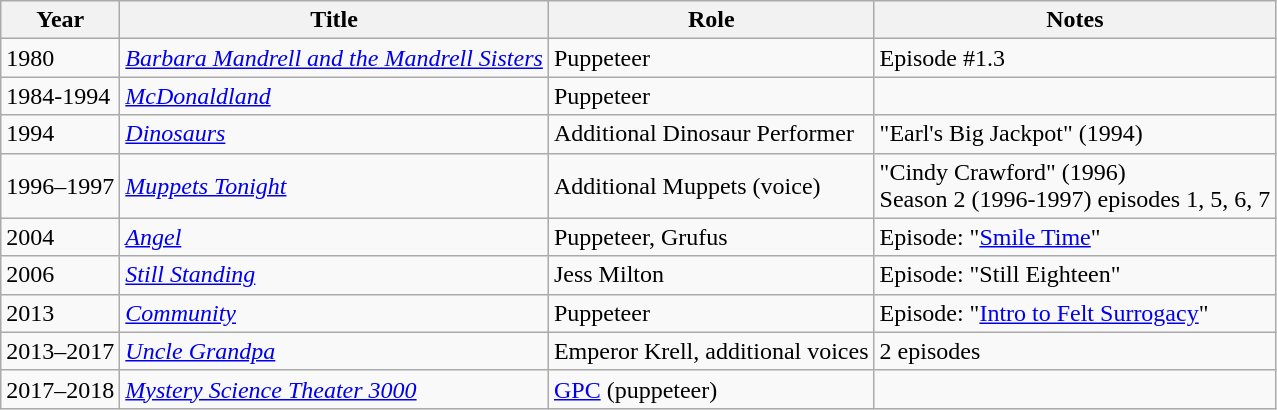<table class="wikitable sortable">
<tr>
<th>Year</th>
<th>Title</th>
<th>Role</th>
<th class="unsortable">Notes</th>
</tr>
<tr>
<td>1980</td>
<td><em><a href='#'>Barbara Mandrell and the Mandrell Sisters</a></em></td>
<td>Puppeteer</td>
<td>Episode #1.3</td>
</tr>
<tr>
<td>1984-1994</td>
<td><em><a href='#'>McDonaldland</a></em></td>
<td>Puppeteer</td>
<td></td>
</tr>
<tr>
<td>1994</td>
<td><em><a href='#'>Dinosaurs</a></em></td>
<td>Additional Dinosaur Performer</td>
<td>"Earl's Big Jackpot" (1994)</td>
</tr>
<tr>
<td>1996–1997</td>
<td><em><a href='#'>Muppets Tonight</a></em></td>
<td>Additional Muppets (voice)</td>
<td>"Cindy Crawford" (1996)<br>Season 2 (1996-1997) episodes 1, 5, 6, 7</td>
</tr>
<tr>
<td>2004</td>
<td><em><a href='#'>Angel</a></em></td>
<td>Puppeteer, Grufus</td>
<td>Episode: "<a href='#'>Smile Time</a>"</td>
</tr>
<tr>
<td>2006</td>
<td><em><a href='#'>Still Standing</a></em></td>
<td>Jess Milton</td>
<td>Episode: "Still Eighteen"</td>
</tr>
<tr>
<td>2013</td>
<td><em><a href='#'>Community</a></em></td>
<td>Puppeteer</td>
<td>Episode: "<a href='#'>Intro to Felt Surrogacy</a>"</td>
</tr>
<tr>
<td>2013–2017</td>
<td><em><a href='#'>Uncle Grandpa</a></em></td>
<td>Emperor Krell, additional voices</td>
<td>2 episodes</td>
</tr>
<tr>
<td>2017–2018</td>
<td><em><a href='#'>Mystery Science Theater 3000</a></em></td>
<td><a href='#'>GPC</a> (puppeteer)</td>
<td></td>
</tr>
</table>
